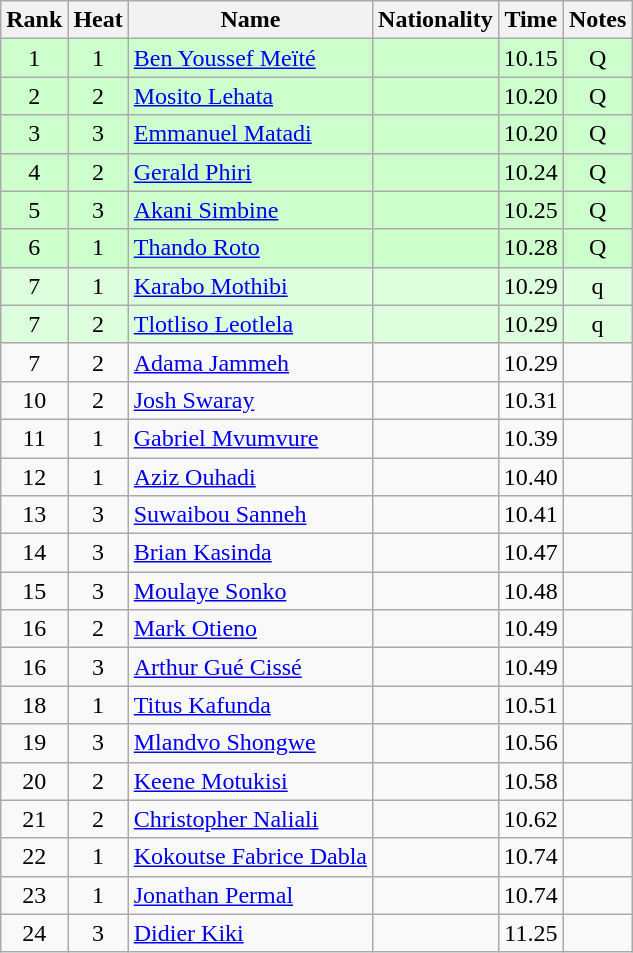<table class="wikitable sortable" style="text-align:center">
<tr>
<th>Rank</th>
<th>Heat</th>
<th>Name</th>
<th>Nationality</th>
<th>Time</th>
<th>Notes</th>
</tr>
<tr bgcolor=ccffcc>
<td>1</td>
<td>1</td>
<td align=left><a href='#'>Ben Youssef Meïté</a></td>
<td align=left></td>
<td>10.15</td>
<td>Q</td>
</tr>
<tr bgcolor=ccffcc>
<td>2</td>
<td>2</td>
<td align=left><a href='#'>Mosito Lehata</a></td>
<td align=left></td>
<td>10.20</td>
<td>Q</td>
</tr>
<tr bgcolor=ccffcc>
<td>3</td>
<td>3</td>
<td align=left><a href='#'>Emmanuel Matadi</a></td>
<td align=left></td>
<td>10.20</td>
<td>Q</td>
</tr>
<tr bgcolor=ccffcc>
<td>4</td>
<td>2</td>
<td align=left><a href='#'>Gerald Phiri</a></td>
<td align=left></td>
<td>10.24</td>
<td>Q</td>
</tr>
<tr bgcolor=ccffcc>
<td>5</td>
<td>3</td>
<td align=left><a href='#'>Akani Simbine</a></td>
<td align=left></td>
<td>10.25</td>
<td>Q</td>
</tr>
<tr bgcolor=ccffcc>
<td>6</td>
<td>1</td>
<td align=left><a href='#'>Thando Roto</a></td>
<td align=left></td>
<td>10.28</td>
<td>Q</td>
</tr>
<tr bgcolor=ddffdd>
<td>7</td>
<td>1</td>
<td align=left><a href='#'>Karabo Mothibi</a></td>
<td align=left></td>
<td>10.29</td>
<td>q</td>
</tr>
<tr bgcolor=ddffdd>
<td>7</td>
<td>2</td>
<td align=left><a href='#'>Tlotliso Leotlela</a></td>
<td align=left></td>
<td>10.29</td>
<td>q</td>
</tr>
<tr>
<td>7</td>
<td>2</td>
<td align=left><a href='#'>Adama Jammeh</a></td>
<td align=left></td>
<td>10.29</td>
<td></td>
</tr>
<tr>
<td>10</td>
<td>2</td>
<td align=left><a href='#'>Josh Swaray</a></td>
<td align=left></td>
<td>10.31</td>
<td></td>
</tr>
<tr>
<td>11</td>
<td>1</td>
<td align=left><a href='#'>Gabriel Mvumvure</a></td>
<td align=left></td>
<td>10.39</td>
<td></td>
</tr>
<tr>
<td>12</td>
<td>1</td>
<td align=left><a href='#'>Aziz Ouhadi</a></td>
<td align=left></td>
<td>10.40</td>
<td></td>
</tr>
<tr>
<td>13</td>
<td>3</td>
<td align=left><a href='#'>Suwaibou Sanneh</a></td>
<td align=left></td>
<td>10.41</td>
<td></td>
</tr>
<tr>
<td>14</td>
<td>3</td>
<td align=left><a href='#'>Brian Kasinda</a></td>
<td align=left></td>
<td>10.47</td>
<td></td>
</tr>
<tr>
<td>15</td>
<td>3</td>
<td align=left><a href='#'>Moulaye Sonko</a></td>
<td align=left></td>
<td>10.48</td>
<td></td>
</tr>
<tr>
<td>16</td>
<td>2</td>
<td align=left><a href='#'>Mark Otieno</a></td>
<td align=left></td>
<td>10.49</td>
<td></td>
</tr>
<tr>
<td>16</td>
<td>3</td>
<td align=left><a href='#'>Arthur Gué Cissé</a></td>
<td align=left></td>
<td>10.49</td>
<td></td>
</tr>
<tr>
<td>18</td>
<td>1</td>
<td align=left><a href='#'>Titus Kafunda</a></td>
<td align=left></td>
<td>10.51</td>
<td></td>
</tr>
<tr>
<td>19</td>
<td>3</td>
<td align=left><a href='#'>Mlandvo Shongwe</a></td>
<td align=left></td>
<td>10.56</td>
<td></td>
</tr>
<tr>
<td>20</td>
<td>2</td>
<td align=left><a href='#'>Keene Motukisi</a></td>
<td align=left></td>
<td>10.58</td>
<td></td>
</tr>
<tr>
<td>21</td>
<td>2</td>
<td align=left><a href='#'>Christopher Naliali</a></td>
<td align=left></td>
<td>10.62</td>
<td></td>
</tr>
<tr>
<td>22</td>
<td>1</td>
<td align=left><a href='#'>Kokoutse Fabrice Dabla</a></td>
<td align=left></td>
<td>10.74</td>
<td></td>
</tr>
<tr>
<td>23</td>
<td>1</td>
<td align=left><a href='#'>Jonathan Permal</a></td>
<td align=left></td>
<td>10.74</td>
<td></td>
</tr>
<tr>
<td>24</td>
<td>3</td>
<td align=left><a href='#'>Didier Kiki</a></td>
<td align=left></td>
<td>11.25</td>
<td></td>
</tr>
</table>
